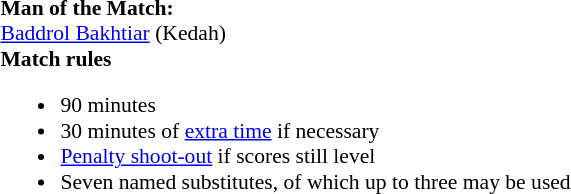<table width=100% style="font-size:90%">
<tr>
<td><br><strong>Man of the Match:</strong>
<br><a href='#'>Baddrol Bakhtiar</a> (Kedah)<br><strong>Match rules</strong><ul><li>90 minutes</li><li>30 minutes of <a href='#'>extra time</a> if necessary</li><li><a href='#'>Penalty shoot-out</a> if scores still level</li><li>Seven named substitutes, of which up to three may be used</li></ul></td>
</tr>
</table>
